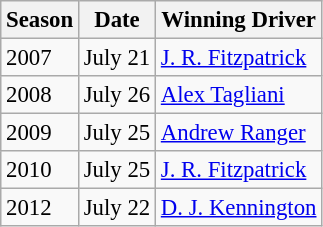<table class="wikitable" style="font-size: 95%;">
<tr>
<th>Season</th>
<th>Date</th>
<th>Winning Driver</th>
</tr>
<tr>
<td>2007</td>
<td>July 21</td>
<td> <a href='#'>J. R. Fitzpatrick</a></td>
</tr>
<tr>
<td>2008</td>
<td>July 26</td>
<td> <a href='#'>Alex Tagliani</a></td>
</tr>
<tr>
<td>2009</td>
<td>July 25</td>
<td> <a href='#'>Andrew Ranger</a></td>
</tr>
<tr>
<td>2010</td>
<td>July 25</td>
<td> <a href='#'>J. R. Fitzpatrick</a></td>
</tr>
<tr>
<td>2012</td>
<td>July 22</td>
<td> <a href='#'>D. J. Kennington</a></td>
</tr>
</table>
